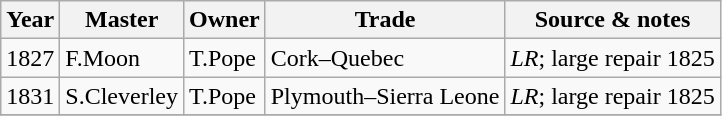<table class=" wikitable">
<tr>
<th>Year</th>
<th>Master</th>
<th>Owner</th>
<th>Trade</th>
<th>Source & notes</th>
</tr>
<tr>
<td>1827</td>
<td>F.Moon</td>
<td>T.Pope</td>
<td>Cork–Quebec</td>
<td><em>LR</em>; large repair 1825</td>
</tr>
<tr>
<td>1831</td>
<td>S.Cleverley</td>
<td>T.Pope</td>
<td>Plymouth–Sierra Leone</td>
<td><em>LR</em>; large repair 1825</td>
</tr>
<tr>
</tr>
</table>
